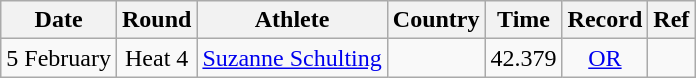<table class="wikitable sortable" style="text-align:center">
<tr>
<th>Date</th>
<th>Round</th>
<th>Athlete</th>
<th>Country</th>
<th>Time</th>
<th>Record</th>
<th>Ref</th>
</tr>
<tr>
<td>5 February</td>
<td>Heat 4</td>
<td align=left><a href='#'>Suzanne Schulting</a></td>
<td align=left></td>
<td>42.379</td>
<td><a href='#'>OR</a></td>
<td align=center></td>
</tr>
</table>
